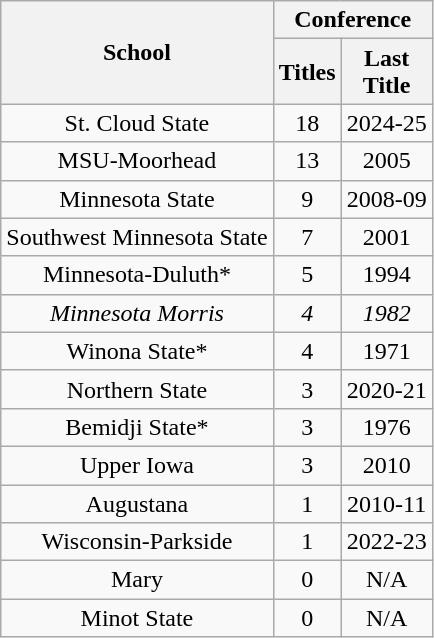<table class="wikitable sortable" style="text-align:center">
<tr>
<th rowspan=2>School</th>
<th colspan=2>Conference</th>
</tr>
<tr>
<th>Titles</th>
<th>Last<br>Title</th>
</tr>
<tr>
<td>St. Cloud State</td>
<td>18</td>
<td>2024-25</td>
</tr>
<tr>
<td>MSU-Moorhead</td>
<td>13</td>
<td>2005</td>
</tr>
<tr>
<td>Minnesota State</td>
<td>9</td>
<td>2008-09</td>
</tr>
<tr>
<td>Southwest Minnesota State</td>
<td>7</td>
<td>2001</td>
</tr>
<tr>
<td>Minnesota-Duluth*</td>
<td>5</td>
<td>1994</td>
</tr>
<tr>
<td><em>Minnesota Morris</em></td>
<td><em>4</em></td>
<td><em>1982</em></td>
</tr>
<tr>
<td>Winona State*</td>
<td>4</td>
<td>1971</td>
</tr>
<tr>
<td>Northern State</td>
<td>3</td>
<td>2020-21</td>
</tr>
<tr>
<td>Bemidji State*</td>
<td>3</td>
<td>1976</td>
</tr>
<tr>
<td>Upper Iowa</td>
<td>3</td>
<td>2010</td>
</tr>
<tr>
<td>Augustana</td>
<td>1</td>
<td>2010-11</td>
</tr>
<tr>
<td>Wisconsin-Parkside</td>
<td>1</td>
<td>2022-23</td>
</tr>
<tr>
<td>Mary</td>
<td>0</td>
<td>N/A</td>
</tr>
<tr>
<td>Minot State</td>
<td>0</td>
<td>N/A</td>
</tr>
</table>
